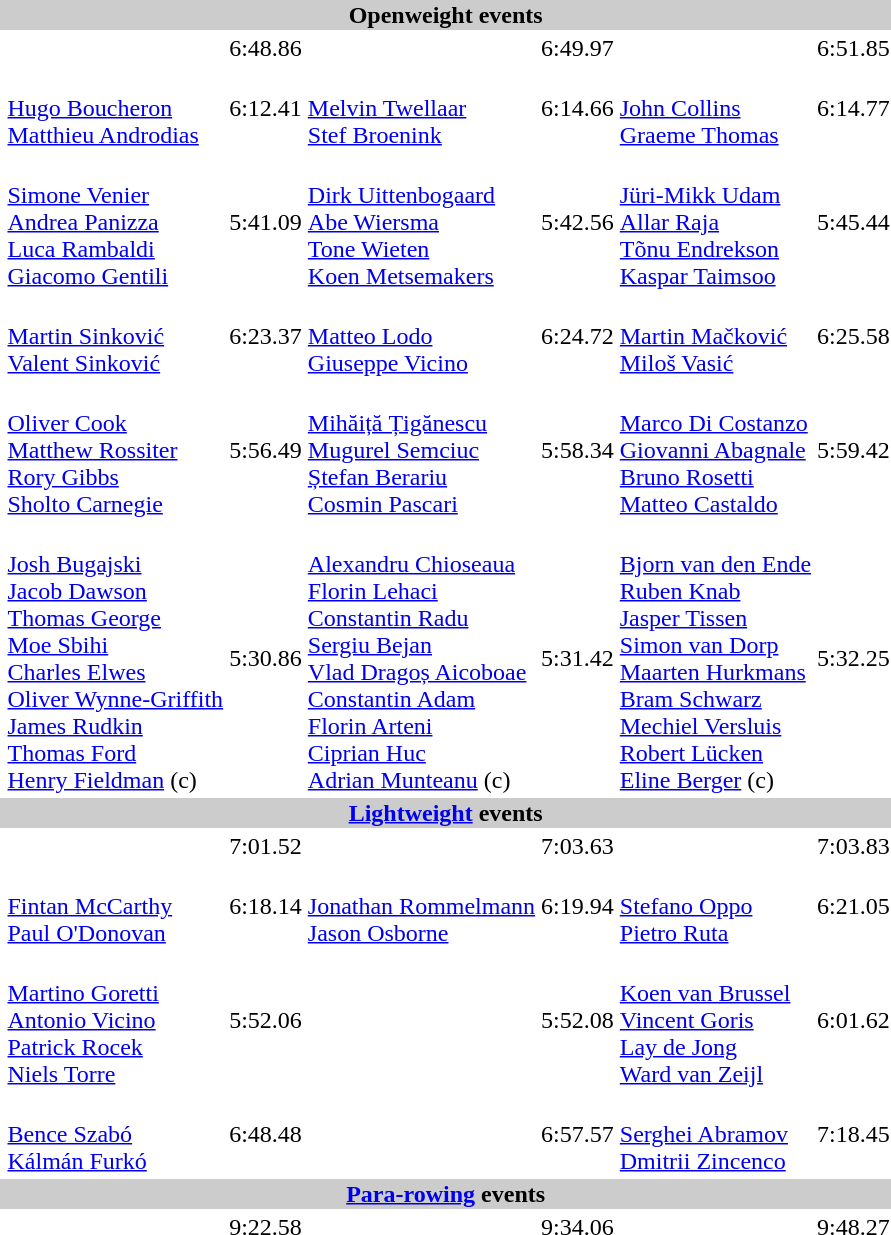<table>
<tr>
<th colspan="7" style="background-color:#CCC;">Openweight events</th>
</tr>
<tr>
<th></th>
<td></td>
<td>6:48.86</td>
<td></td>
<td>6:49.97</td>
<td></td>
<td>6:51.85</td>
</tr>
<tr>
<th></th>
<td><br><a href='#'>Hugo Boucheron</a><br><a href='#'>Matthieu Androdias</a></td>
<td>6:12.41</td>
<td><br><a href='#'>Melvin Twellaar</a><br><a href='#'>Stef Broenink</a></td>
<td>6:14.66</td>
<td><br><a href='#'>John Collins</a><br><a href='#'>Graeme Thomas</a></td>
<td>6:14.77</td>
</tr>
<tr>
<th></th>
<td><br><a href='#'>Simone Venier</a><br><a href='#'>Andrea Panizza</a><br><a href='#'>Luca Rambaldi</a><br><a href='#'>Giacomo Gentili</a></td>
<td>5:41.09</td>
<td><br><a href='#'>Dirk Uittenbogaard</a><br><a href='#'>Abe Wiersma</a><br><a href='#'>Tone Wieten</a><br><a href='#'>Koen Metsemakers</a></td>
<td>5:42.56</td>
<td><br><a href='#'>Jüri-Mikk Udam</a><br><a href='#'>Allar Raja</a><br><a href='#'>Tõnu Endrekson</a><br><a href='#'>Kaspar Taimsoo</a></td>
<td>5:45.44</td>
</tr>
<tr>
<th></th>
<td><br><a href='#'>Martin Sinković</a><br><a href='#'>Valent Sinković</a></td>
<td>6:23.37</td>
<td><br><a href='#'>Matteo Lodo</a><br><a href='#'>Giuseppe Vicino</a></td>
<td>6:24.72</td>
<td><br><a href='#'>Martin Mačković</a><br><a href='#'>Miloš Vasić</a></td>
<td>6:25.58</td>
</tr>
<tr>
<th></th>
<td><br><a href='#'>Oliver Cook</a><br><a href='#'>Matthew Rossiter</a><br><a href='#'>Rory Gibbs</a><br><a href='#'>Sholto Carnegie</a></td>
<td>5:56.49</td>
<td><br><a href='#'>Mihăiță Țigănescu</a><br><a href='#'>Mugurel Semciuc</a><br><a href='#'>Ștefan Berariu</a><br><a href='#'>Cosmin Pascari</a></td>
<td>5:58.34</td>
<td><br><a href='#'>Marco Di Costanzo</a><br><a href='#'>Giovanni Abagnale</a><br><a href='#'>Bruno Rosetti</a><br><a href='#'>Matteo Castaldo</a></td>
<td>5:59.42</td>
</tr>
<tr>
<th></th>
<td><br><a href='#'>Josh Bugajski</a><br><a href='#'>Jacob Dawson</a><br><a href='#'>Thomas George</a><br><a href='#'>Moe Sbihi</a><br><a href='#'>Charles Elwes</a><br><a href='#'>Oliver Wynne-Griffith</a><br><a href='#'>James Rudkin</a><br><a href='#'>Thomas Ford</a><br><a href='#'>Henry Fieldman</a> (c)</td>
<td>5:30.86</td>
<td><br><a href='#'>Alexandru Chioseaua</a><br><a href='#'>Florin Lehaci</a><br><a href='#'>Constantin Radu</a><br><a href='#'>Sergiu Bejan</a><br><a href='#'>Vlad Dragoș Aicoboae</a><br><a href='#'>Constantin Adam</a><br><a href='#'>Florin Arteni</a><br><a href='#'>Ciprian Huc</a><br><a href='#'>Adrian Munteanu</a> (c)</td>
<td>5:31.42</td>
<td><br><a href='#'>Bjorn van den Ende</a><br><a href='#'>Ruben Knab</a><br><a href='#'>Jasper Tissen</a><br><a href='#'>Simon van Dorp</a><br><a href='#'>Maarten Hurkmans</a><br><a href='#'>Bram Schwarz</a><br><a href='#'>Mechiel Versluis</a><br><a href='#'>Robert Lücken</a><br><a href='#'>Eline Berger</a> (c)</td>
<td>5:32.25</td>
</tr>
<tr>
<th colspan="7" style="background-color:#CCC;"><a href='#'>Lightweight</a> events</th>
</tr>
<tr>
<th></th>
<td></td>
<td>7:01.52</td>
<td></td>
<td>7:03.63</td>
<td></td>
<td>7:03.83</td>
</tr>
<tr>
<th></th>
<td><br><a href='#'>Fintan McCarthy</a><br><a href='#'>Paul O'Donovan</a></td>
<td>6:18.14</td>
<td><br><a href='#'>Jonathan Rommelmann</a><br><a href='#'>Jason Osborne</a></td>
<td>6:19.94</td>
<td><br><a href='#'>Stefano Oppo</a><br><a href='#'>Pietro Ruta</a></td>
<td>6:21.05</td>
</tr>
<tr>
<th></th>
<td><br><a href='#'>Martino Goretti</a><br><a href='#'>Antonio Vicino</a><br><a href='#'>Patrick Rocek</a><br><a href='#'>Niels Torre</a></td>
<td>5:52.06</td>
<td><br><br><br><br></td>
<td>5:52.08</td>
<td><br><a href='#'>Koen van Brussel</a><br><a href='#'>Vincent Goris</a><br><a href='#'>Lay de Jong</a><br><a href='#'>Ward van Zeijl</a></td>
<td>6:01.62</td>
</tr>
<tr>
<th></th>
<td><br><a href='#'>Bence Szabó</a><br><a href='#'>Kálmán Furkó</a></td>
<td>6:48.48</td>
<td><br><br></td>
<td>6:57.57</td>
<td><br><a href='#'>Serghei Abramov</a><br><a href='#'>Dmitrii Zincenco</a></td>
<td>7:18.45</td>
</tr>
<tr>
<th colspan="7" style="background-color:#CCC;"><a href='#'>Para-rowing</a> events</th>
</tr>
<tr>
<th></th>
<td></td>
<td>9:22.58</td>
<td></td>
<td>9:34.06</td>
<td></td>
<td>9:48.27</td>
</tr>
</table>
